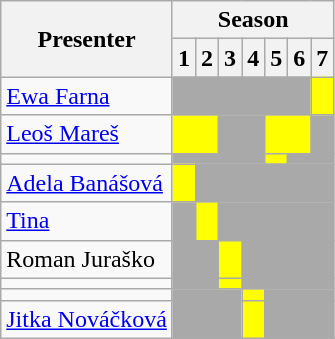<table class="wikitable">
<tr>
<th rowspan="2">Presenter</th>
<th colspan="7">Season</th>
</tr>
<tr>
<th>1</th>
<th>2</th>
<th>3</th>
<th>4</th>
<th>5</th>
<th>6</th>
<th>7</th>
</tr>
<tr>
<td><a href='#'>Ewa Farna</a></td>
<td colspan="6" bgcolor="darkgray"></td>
<td style="text-align:center; background:yellow;"></td>
</tr>
<tr>
<td><a href='#'>Leoš Mareš</a></td>
<td colspan="2" style="text-align:center; background:yellow;"></td>
<td bgcolor="darkgray" colspan="2"></td>
<td colspan="2" style="text-align:center; background:yellow;"></td>
<td bgcolor="darkgray" colspan="1"></td>
</tr>
<tr>
<td></td>
<td bgcolor="darkgray" colspan="4"></td>
<td colspan="1" style="text-align:center; background:yellow;"></td>
<td colspan="2" bgcolor="darkgray"></td>
</tr>
<tr>
<td><a href='#'>Adela Banášová</a></td>
<td colspan="1" style="text-align:center; background:yellow;"></td>
<td bgcolor="darkgray" colspan="6"></td>
</tr>
<tr>
<td><a href='#'>Tina</a></td>
<td bgcolor="darkgray" colspan="1"></td>
<td colspan="1" style="text-align:center; background:yellow;"></td>
<td bgcolor="darkgray" colspan="5"></td>
</tr>
<tr>
<td>Roman Juraško</td>
<td bgcolor="darkgray" colspan="2"></td>
<td colspan="1" style="text-align:center; background:yellow;"></td>
<td bgcolor="darkgray" colspan="4"></td>
</tr>
<tr>
<td></td>
<td bgcolor="darkgray" colspan="2"></td>
<td colspan="1" style="text-align:center; background:yellow;"></td>
<td bgcolor="darkgray" colspan="4"></td>
</tr>
<tr>
<td></td>
<td bgcolor="darkgray" colspan="3"></td>
<td colspan="1" style="text-align:center; background:yellow;"></td>
<td bgcolor="darkgray" colspan="3"></td>
</tr>
<tr>
<td><a href='#'>Jitka Nováčková</a></td>
<td bgcolor="darkgray" colspan="3"></td>
<td colspan="1" style="text-align:center; background:yellow;"></td>
<td bgcolor="darkgray" colspan="3"></td>
</tr>
</table>
